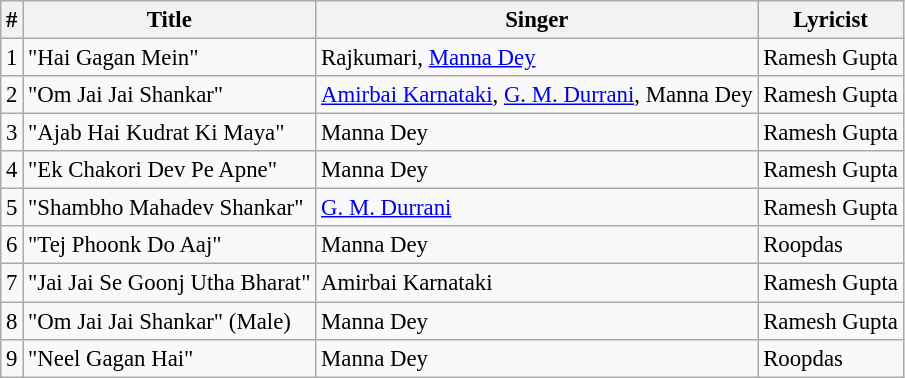<table class="wikitable" style="font-size:95%;">
<tr>
<th>#</th>
<th>Title</th>
<th>Singer</th>
<th>Lyricist</th>
</tr>
<tr>
<td>1</td>
<td>"Hai Gagan Mein"</td>
<td>Rajkumari, <a href='#'>Manna Dey</a></td>
<td>Ramesh Gupta</td>
</tr>
<tr>
<td>2</td>
<td>"Om Jai Jai Shankar"</td>
<td><a href='#'>Amirbai Karnataki</a>, <a href='#'>G. M. Durrani</a>, Manna Dey</td>
<td>Ramesh Gupta</td>
</tr>
<tr>
<td>3</td>
<td>"Ajab Hai Kudrat Ki Maya"</td>
<td>Manna Dey</td>
<td>Ramesh Gupta</td>
</tr>
<tr>
<td>4</td>
<td>"Ek Chakori Dev Pe Apne"</td>
<td>Manna Dey</td>
<td>Ramesh Gupta</td>
</tr>
<tr>
<td>5</td>
<td>"Shambho Mahadev Shankar"</td>
<td><a href='#'>G. M. Durrani</a></td>
<td>Ramesh Gupta</td>
</tr>
<tr>
<td>6</td>
<td>"Tej Phoonk Do Aaj"</td>
<td>Manna Dey</td>
<td>Roopdas</td>
</tr>
<tr>
<td>7</td>
<td>"Jai Jai Se Goonj Utha Bharat"</td>
<td>Amirbai Karnataki</td>
<td>Ramesh Gupta</td>
</tr>
<tr>
<td>8</td>
<td>"Om Jai Jai Shankar" (Male)</td>
<td>Manna Dey</td>
<td>Ramesh Gupta</td>
</tr>
<tr>
<td>9</td>
<td>"Neel Gagan Hai"</td>
<td>Manna Dey</td>
<td>Roopdas</td>
</tr>
</table>
